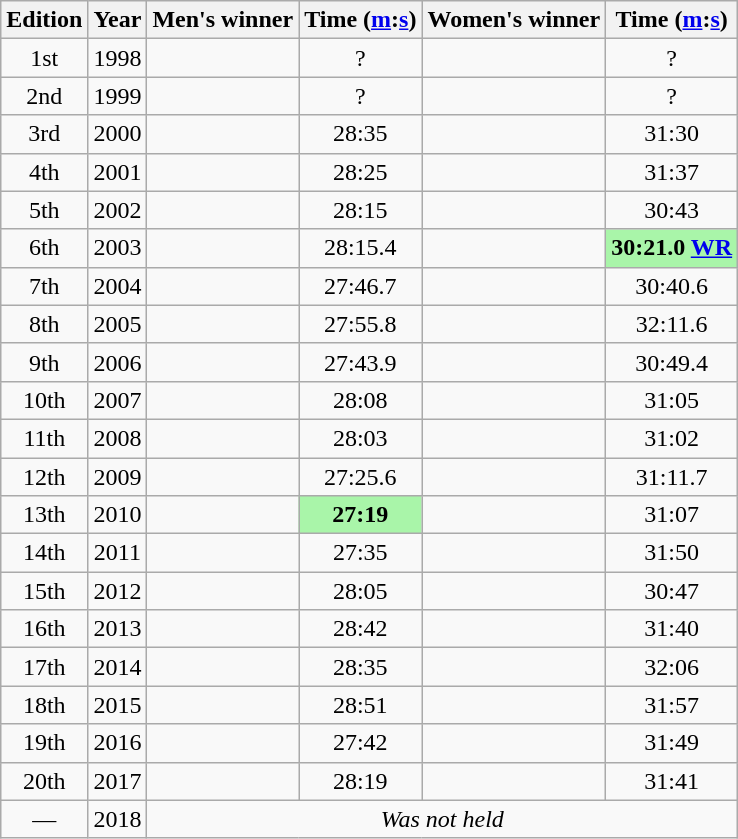<table class="wikitable" style="text-align:center">
<tr>
<th>Edition</th>
<th>Year</th>
<th>Men's winner</th>
<th>Time (<a href='#'>m</a>:<a href='#'>s</a>)</th>
<th>Women's winner</th>
<th>Time (<a href='#'>m</a>:<a href='#'>s</a>)</th>
</tr>
<tr>
<td>1st</td>
<td>1998</td>
<td align=left></td>
<td>?</td>
<td align=left></td>
<td>?</td>
</tr>
<tr>
<td>2nd</td>
<td>1999</td>
<td align=left></td>
<td>?</td>
<td align=left></td>
<td>?</td>
</tr>
<tr>
<td>3rd</td>
<td>2000</td>
<td align=left></td>
<td>28:35</td>
<td align=left></td>
<td>31:30</td>
</tr>
<tr>
<td>4th</td>
<td>2001</td>
<td align=left></td>
<td>28:25</td>
<td align=left></td>
<td>31:37</td>
</tr>
<tr>
<td>5th</td>
<td>2002</td>
<td align=left></td>
<td>28:15</td>
<td align=left></td>
<td>30:43</td>
</tr>
<tr>
<td>6th</td>
<td>2003</td>
<td align=left></td>
<td>28:15.4</td>
<td align=left></td>
<td bgcolor=#A9F5A9><strong>30:21.0 <a href='#'>WR</a></strong></td>
</tr>
<tr>
<td>7th</td>
<td>2004</td>
<td align=left></td>
<td>27:46.7</td>
<td align=left></td>
<td>30:40.6</td>
</tr>
<tr>
<td>8th</td>
<td>2005</td>
<td align=left></td>
<td>27:55.8</td>
<td align=left></td>
<td>32:11.6</td>
</tr>
<tr>
<td>9th</td>
<td>2006</td>
<td align=left></td>
<td>27:43.9</td>
<td align=left></td>
<td>30:49.4</td>
</tr>
<tr>
<td>10th</td>
<td>2007</td>
<td align=left></td>
<td>28:08</td>
<td align=left></td>
<td>31:05</td>
</tr>
<tr>
<td>11th</td>
<td>2008</td>
<td align=left></td>
<td>28:03</td>
<td align=left></td>
<td>31:02</td>
</tr>
<tr>
<td>12th</td>
<td>2009</td>
<td align=left></td>
<td>27:25.6</td>
<td align=left></td>
<td>31:11.7</td>
</tr>
<tr>
<td>13th</td>
<td>2010</td>
<td align=left></td>
<td bgcolor=#A9F5A9><strong>27:19</strong></td>
<td align=left></td>
<td>31:07</td>
</tr>
<tr>
<td>14th</td>
<td>2011</td>
<td align=left></td>
<td>27:35</td>
<td align=left></td>
<td>31:50</td>
</tr>
<tr>
<td>15th</td>
<td>2012</td>
<td align=left></td>
<td>28:05</td>
<td align=left></td>
<td>30:47</td>
</tr>
<tr>
<td>16th</td>
<td>2013</td>
<td align=left></td>
<td>28:42</td>
<td align=left></td>
<td>31:40</td>
</tr>
<tr>
<td>17th</td>
<td>2014</td>
<td align=left></td>
<td>28:35</td>
<td align=left></td>
<td>32:06</td>
</tr>
<tr>
<td>18th</td>
<td>2015</td>
<td align=left></td>
<td>28:51</td>
<td align=left></td>
<td>31:57</td>
</tr>
<tr>
<td>19th</td>
<td>2016</td>
<td align=left></td>
<td>27:42</td>
<td align=left></td>
<td>31:49</td>
</tr>
<tr>
<td>20th</td>
<td>2017</td>
<td align=left></td>
<td>28:19</td>
<td align=left></td>
<td>31:41</td>
</tr>
<tr>
<td>—</td>
<td>2018</td>
<td colspan=4><em>Was not held</em></td>
</tr>
</table>
